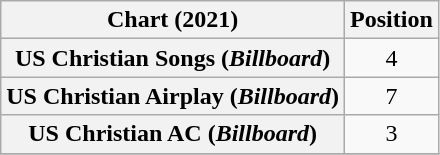<table class="wikitable plainrowheaders" style="text-align:center">
<tr>
<th scope="col">Chart (2021)</th>
<th scope="col">Position</th>
</tr>
<tr>
<th scope="row">US Christian Songs (<em>Billboard</em>)</th>
<td>4</td>
</tr>
<tr>
<th scope="row">US Christian Airplay (<em>Billboard</em>)</th>
<td>7</td>
</tr>
<tr>
<th scope="row">US Christian AC (<em>Billboard</em>)</th>
<td>3</td>
</tr>
<tr>
</tr>
</table>
